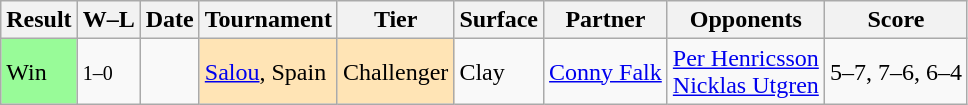<table class="sortable wikitable">
<tr>
<th>Result</th>
<th class="unsortable">W–L</th>
<th>Date</th>
<th>Tournament</th>
<th>Tier</th>
<th>Surface</th>
<th>Partner</th>
<th>Opponents</th>
<th class="unsortable">Score</th>
</tr>
<tr>
<td style="background:#98fb98;">Win</td>
<td><small>1–0</small></td>
<td></td>
<td style="background:moccasin;"><a href='#'>Salou</a>, Spain</td>
<td style="background:moccasin;">Challenger</td>
<td>Clay</td>
<td> <a href='#'>Conny Falk</a></td>
<td> <a href='#'>Per Henricsson</a> <br>  <a href='#'>Nicklas Utgren</a></td>
<td>5–7, 7–6, 6–4</td>
</tr>
</table>
